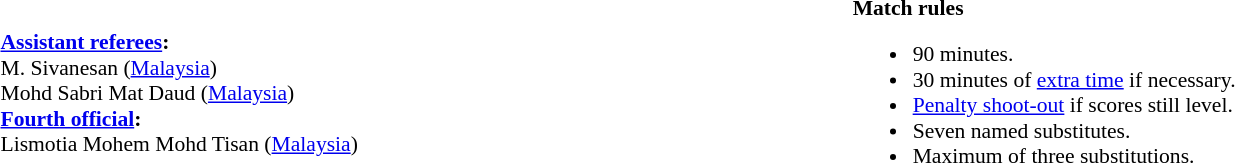<table width=100% style="font-size: 90%">
<tr>
<td><br><strong><a href='#'>Assistant referees</a>:</strong>
<br> M. Sivanesan (<a href='#'>Malaysia</a>)
<br> Mohd Sabri Mat Daud (<a href='#'>Malaysia</a>)
<br><strong><a href='#'>Fourth official</a>:</strong>
<br> Lismotia Mohem Mohd Tisan (<a href='#'>Malaysia</a>)</td>
<td width=55% valign=top><br><strong>Match rules</strong><ul><li>90 minutes.</li><li>30 minutes of <a href='#'>extra time</a> if necessary.</li><li><a href='#'>Penalty shoot-out</a> if scores still level.</li><li>Seven named substitutes.</li><li>Maximum of three substitutions.</li></ul></td>
</tr>
</table>
